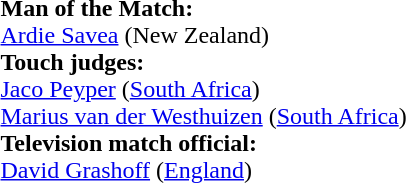<table style="width:50%">
<tr>
<td><br><strong>Man of the Match:</strong>
<br><a href='#'>Ardie Savea</a> (New Zealand)<br><strong>Touch judges:</strong>
<br><a href='#'>Jaco Peyper</a> (<a href='#'>South Africa</a>)
<br><a href='#'>Marius van der Westhuizen</a> (<a href='#'>South Africa</a>)
<br><strong>Television match official:</strong>
<br><a href='#'>David Grashoff</a> (<a href='#'>England</a>)</td>
</tr>
</table>
